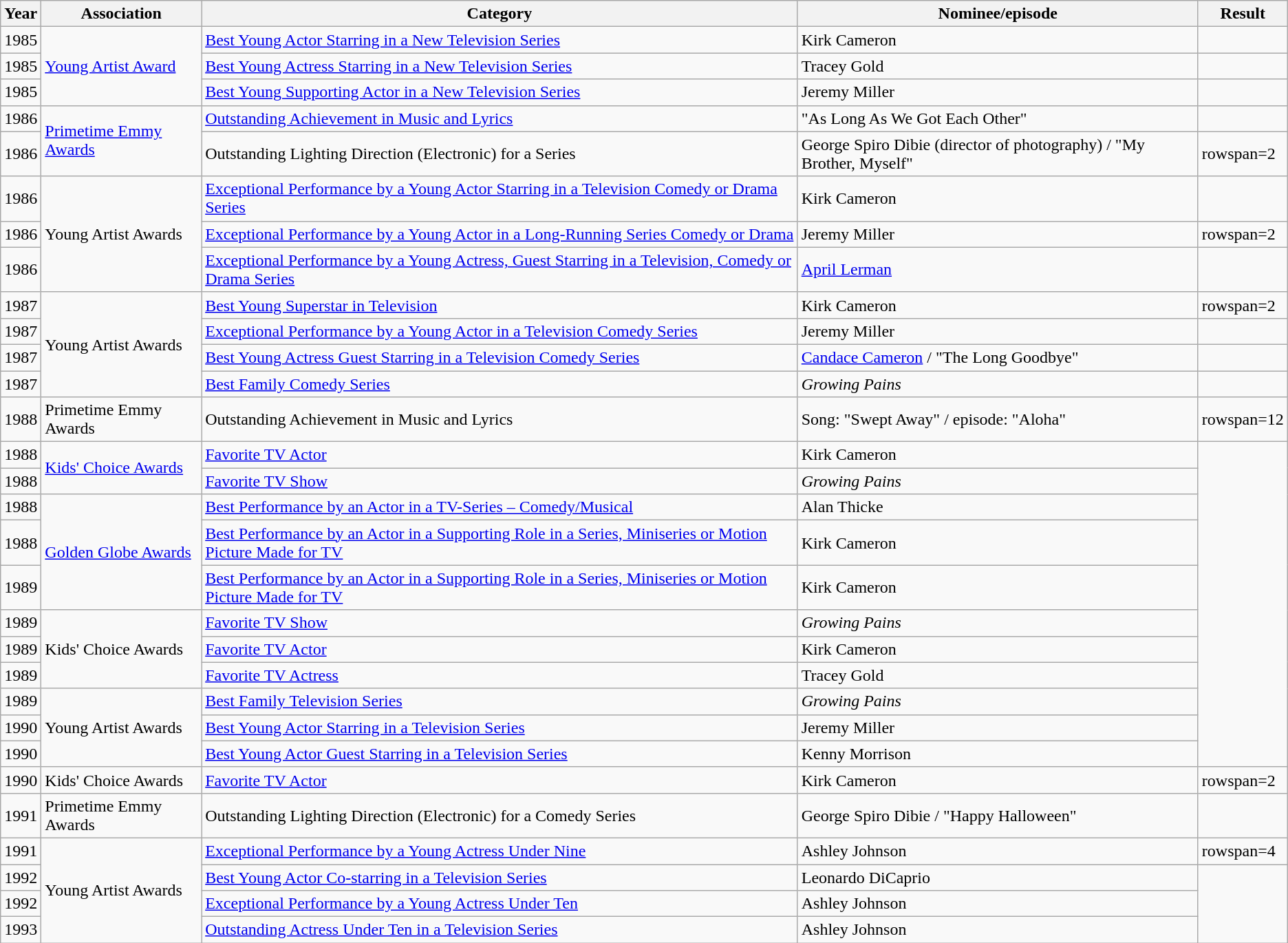<table class="wikitable sortable">
<tr>
<th>Year</th>
<th>Association</th>
<th>Category</th>
<th>Nominee/episode</th>
<th>Result</th>
</tr>
<tr>
<td>1985</td>
<td rowspan=3><a href='#'>Young Artist Award</a></td>
<td><a href='#'>Best Young Actor Starring in a New Television Series</a></td>
<td>Kirk Cameron</td>
<td></td>
</tr>
<tr>
<td>1985</td>
<td><a href='#'>Best Young Actress Starring in a New Television Series</a></td>
<td>Tracey Gold</td>
<td></td>
</tr>
<tr>
<td>1985</td>
<td><a href='#'>Best Young Supporting Actor in a New Television Series</a></td>
<td>Jeremy Miller</td>
<td></td>
</tr>
<tr>
<td>1986</td>
<td rowspan=2><a href='#'>Primetime Emmy Awards</a></td>
<td><a href='#'>Outstanding Achievement in Music and Lyrics</a></td>
<td>"As Long As We Got Each Other"</td>
<td></td>
</tr>
<tr>
<td>1986</td>
<td>Outstanding Lighting Direction (Electronic) for a Series</td>
<td>George Spiro Dibie (director of photography) / "My Brother, Myself"</td>
<td>rowspan=2 </td>
</tr>
<tr>
<td>1986</td>
<td rowspan=3>Young Artist Awards</td>
<td><a href='#'>Exceptional Performance by a Young Actor Starring in a Television Comedy or Drama Series</a></td>
<td>Kirk Cameron</td>
</tr>
<tr>
<td>1986</td>
<td><a href='#'>Exceptional Performance by a Young Actor in a Long-Running Series Comedy or Drama</a></td>
<td>Jeremy Miller</td>
<td>rowspan=2  </td>
</tr>
<tr>
<td>1986</td>
<td><a href='#'>Exceptional Performance by a Young Actress, Guest Starring in a Television, Comedy or Drama Series</a></td>
<td><a href='#'>April Lerman</a></td>
</tr>
<tr>
<td>1987</td>
<td rowspan=4>Young Artist Awards</td>
<td><a href='#'>Best Young Superstar in Television</a></td>
<td>Kirk Cameron</td>
<td>rowspan=2 </td>
</tr>
<tr>
<td>1987</td>
<td><a href='#'>Exceptional Performance by a Young Actor in a Television Comedy Series</a></td>
<td>Jeremy Miller</td>
</tr>
<tr>
<td>1987</td>
<td><a href='#'>Best Young Actress Guest Starring in a Television Comedy Series</a></td>
<td><a href='#'>Candace Cameron</a> / "The Long Goodbye"</td>
<td></td>
</tr>
<tr>
<td>1987</td>
<td><a href='#'>Best Family Comedy Series</a></td>
<td><em>Growing Pains</em></td>
<td></td>
</tr>
<tr>
<td>1988</td>
<td>Primetime Emmy Awards</td>
<td>Outstanding Achievement in Music and Lyrics</td>
<td>Song: "Swept Away" / episode: "Aloha"</td>
<td>rowspan=12 </td>
</tr>
<tr>
<td>1988</td>
<td rowspan=2><a href='#'>Kids' Choice Awards</a></td>
<td><a href='#'>Favorite TV Actor</a></td>
<td>Kirk Cameron</td>
</tr>
<tr>
<td>1988</td>
<td><a href='#'>Favorite TV Show</a></td>
<td><em>Growing Pains</em></td>
</tr>
<tr>
<td>1988</td>
<td rowspan=3><a href='#'>Golden Globe Awards</a></td>
<td><a href='#'>Best Performance by an Actor in a TV-Series – Comedy/Musical</a></td>
<td>Alan Thicke</td>
</tr>
<tr>
<td>1988</td>
<td><a href='#'>Best Performance by an Actor in a Supporting Role in a Series, Miniseries or Motion Picture Made for TV</a></td>
<td>Kirk Cameron</td>
</tr>
<tr>
<td>1989</td>
<td><a href='#'>Best Performance by an Actor in a Supporting Role in a Series, Miniseries or Motion Picture Made for TV</a></td>
<td>Kirk Cameron</td>
</tr>
<tr>
<td>1989</td>
<td rowspan=3>Kids' Choice Awards</td>
<td><a href='#'>Favorite TV Show</a></td>
<td><em>Growing Pains</em></td>
</tr>
<tr>
<td>1989</td>
<td><a href='#'>Favorite TV Actor</a></td>
<td>Kirk Cameron</td>
</tr>
<tr>
<td>1989</td>
<td><a href='#'>Favorite TV Actress</a></td>
<td>Tracey Gold</td>
</tr>
<tr>
<td>1989</td>
<td rowspan=3>Young Artist Awards</td>
<td><a href='#'>Best Family Television Series</a></td>
<td><em>Growing Pains</em></td>
</tr>
<tr>
<td>1990</td>
<td><a href='#'>Best Young Actor Starring in a Television Series</a></td>
<td>Jeremy Miller</td>
</tr>
<tr>
<td>1990</td>
<td><a href='#'>Best Young Actor Guest Starring in a Television Series</a></td>
<td>Kenny Morrison</td>
</tr>
<tr>
<td>1990</td>
<td>Kids' Choice Awards</td>
<td><a href='#'>Favorite TV Actor</a></td>
<td>Kirk Cameron</td>
<td>rowspan=2  </td>
</tr>
<tr>
<td>1991</td>
<td>Primetime Emmy Awards</td>
<td>Outstanding Lighting Direction (Electronic) for a Comedy Series</td>
<td>George Spiro Dibie / "Happy Halloween"</td>
</tr>
<tr>
<td>1991</td>
<td rowspan=4>Young Artist Awards</td>
<td><a href='#'>Exceptional Performance by a Young Actress Under Nine</a></td>
<td>Ashley Johnson</td>
<td>rowspan=4  </td>
</tr>
<tr>
<td>1992</td>
<td><a href='#'>Best Young Actor Co-starring in a Television Series</a></td>
<td>Leonardo DiCaprio</td>
</tr>
<tr>
<td>1992</td>
<td><a href='#'>Exceptional Performance by a Young Actress Under Ten</a></td>
<td>Ashley Johnson</td>
</tr>
<tr>
<td>1993</td>
<td><a href='#'>Outstanding Actress Under Ten in a Television Series</a></td>
<td>Ashley Johnson</td>
</tr>
</table>
